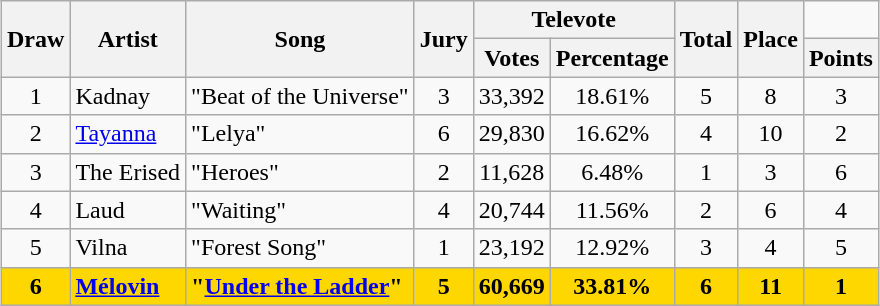<table class="sortable wikitable" style="margin: 1em auto 1em auto; text-align:center;">
<tr>
<th rowspan="2">Draw</th>
<th rowspan="2">Artist</th>
<th rowspan="2">Song</th>
<th rowspan="2">Jury</th>
<th colspan="2">Televote</th>
<th rowspan="2">Total</th>
<th rowspan="2">Place</th>
</tr>
<tr>
<th>Votes</th>
<th>Percentage</th>
<th>Points</th>
</tr>
<tr>
<td>1</td>
<td align="left">Kadnay</td>
<td align="left">"Beat of the Universe"</td>
<td>3</td>
<td>33,392</td>
<td>18.61%</td>
<td>5</td>
<td>8</td>
<td>3</td>
</tr>
<tr>
<td>2</td>
<td align="left"><a href='#'>Tayanna</a></td>
<td align="left">"Lelya"</td>
<td>6</td>
<td>29,830</td>
<td>16.62%</td>
<td>4</td>
<td>10</td>
<td>2</td>
</tr>
<tr>
<td>3</td>
<td align="left" data-sort-value="Erised, The">The Erised</td>
<td align="left">"Heroes"</td>
<td>2</td>
<td>11,628</td>
<td>6.48%</td>
<td>1</td>
<td>3</td>
<td>6</td>
</tr>
<tr>
<td>4</td>
<td align="left">Laud</td>
<td align="left">"Waiting"</td>
<td>4</td>
<td>20,744</td>
<td>11.56%</td>
<td>2</td>
<td>6</td>
<td>4</td>
</tr>
<tr>
<td>5</td>
<td align="left">Vilna</td>
<td align="left">"Forest Song"</td>
<td>1</td>
<td>23,192</td>
<td>12.92%</td>
<td>3</td>
<td>4</td>
<td>5</td>
</tr>
<tr style="font-weight:bold; background:gold;">
<td>6</td>
<td align="left"><a href='#'>Mélovin</a></td>
<td align="left">"<a href='#'>Under the Ladder</a>"</td>
<td>5</td>
<td>60,669</td>
<td>33.81%</td>
<td>6</td>
<td>11</td>
<td>1</td>
</tr>
</table>
